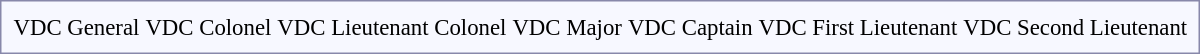<table style="border:1px solid #8888aa; background-color:#f7f8ff; padding:5px; font-size:95%; margin: 0px 12px 12px 0px;">
<tr style="text-align:center;">
<td colspan=2>VDC General</td>
<td colspan=2>VDC Colonel</td>
<td colspan=2>VDC Lieutenant Colonel</td>
<td colspan=2>VDC Major</td>
<td colspan=2>VDC Captain</td>
<td colspan=3>VDC First Lieutenant</td>
<td colspan=3>VDC Second Lieutenant</td>
</tr>
</table>
